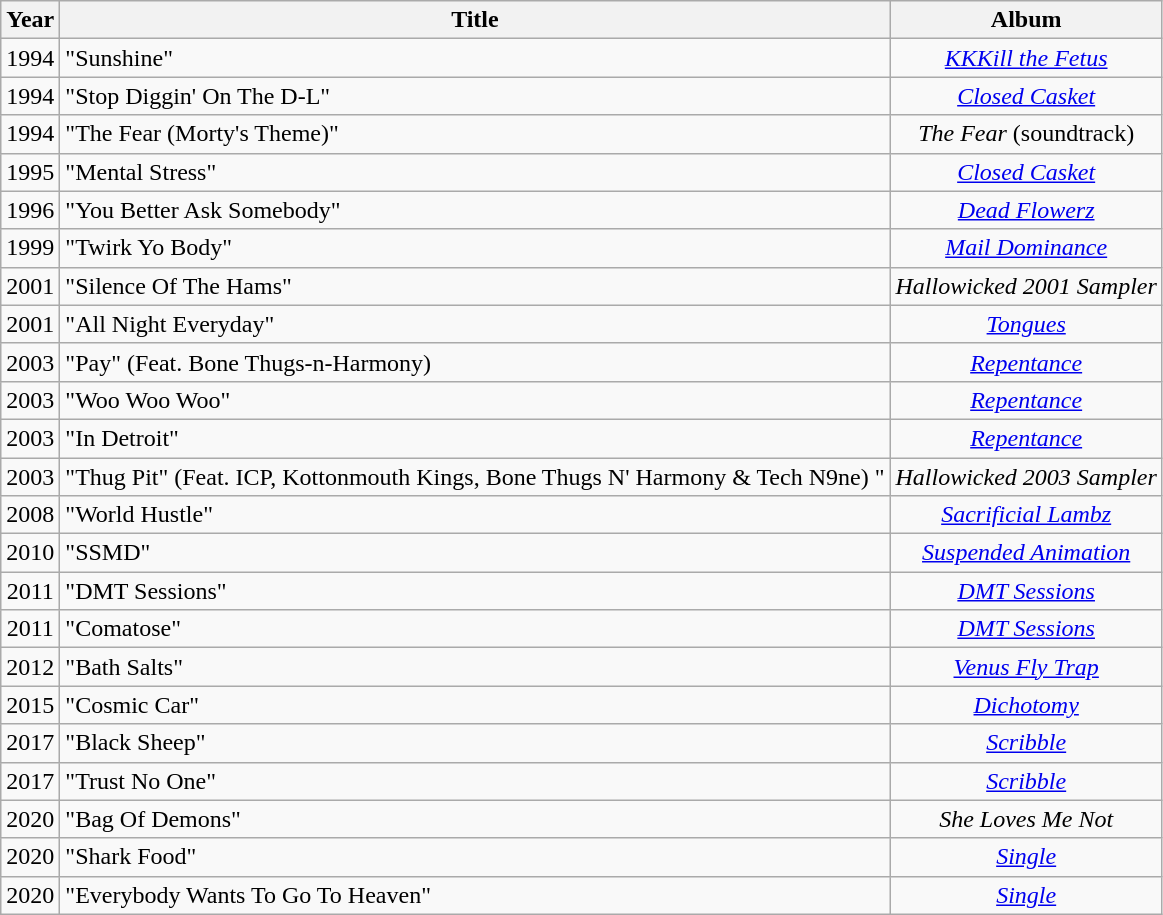<table class="wikitable" style="text-align:center;">
<tr>
<th>Year</th>
<th>Title</th>
<th>Album</th>
</tr>
<tr>
<td>1994</td>
<td style="text-align:left;">"Sunshine"<br></td>
<td><em><a href='#'>KKKill the Fetus</a></em></td>
</tr>
<tr>
<td>1994</td>
<td style="text-align:left;">"Stop Diggin' On The D-L"<br></td>
<td><em><a href='#'>Closed Casket</a></em></td>
</tr>
<tr>
<td>1994</td>
<td style="text-align:left;">"The Fear (Morty's Theme)"<br></td>
<td><em>The Fear</em> (soundtrack)</td>
</tr>
<tr>
<td>1995</td>
<td style="text-align:left;">"Mental Stress"<br></td>
<td><em><a href='#'>Closed Casket</a></em></td>
</tr>
<tr>
<td>1996</td>
<td style="text-align:left;">"You Better Ask Somebody"<br></td>
<td><em><a href='#'>Dead Flowerz</a></em></td>
</tr>
<tr>
<td>1999</td>
<td style="text-align:left;">"Twirk Yo Body"<br></td>
<td><em><a href='#'>Mail Dominance</a></em></td>
</tr>
<tr>
<td>2001</td>
<td style="text-align:left;">"Silence Of The Hams"<br></td>
<td><em>Hallowicked 2001 Sampler</em></td>
</tr>
<tr>
<td>2001</td>
<td style="text-align:left;">"All Night Everyday"<br></td>
<td><em><a href='#'>Tongues</a></em></td>
</tr>
<tr>
<td>2003</td>
<td style="text-align:left;">"Pay" (Feat. Bone Thugs-n-Harmony)<br></td>
<td><em><a href='#'>Repentance</a></em></td>
</tr>
<tr>
<td>2003</td>
<td style="text-align:left;">"Woo Woo Woo"<br></td>
<td><em><a href='#'>Repentance</a></em></td>
</tr>
<tr>
<td>2003</td>
<td style="text-align:left;">"In Detroit"<br></td>
<td><em><a href='#'>Repentance</a></em></td>
</tr>
<tr>
<td>2003</td>
<td style="text-align:left;">"Thug Pit" (Feat. ICP, Kottonmouth Kings, Bone Thugs N' Harmony & Tech N9ne) "<br></td>
<td><em>Hallowicked 2003 Sampler</em></td>
</tr>
<tr>
<td>2008</td>
<td style="text-align:left;">"World Hustle"<br></td>
<td><em><a href='#'>Sacrificial Lambz</a></em></td>
</tr>
<tr>
<td>2010</td>
<td style="text-align:left;">"SSMD"<br></td>
<td><em><a href='#'>Suspended Animation</a></em></td>
</tr>
<tr>
<td>2011</td>
<td style="text-align:left;">"DMT Sessions"<br></td>
<td><em><a href='#'>DMT Sessions</a></em></td>
</tr>
<tr>
<td>2011</td>
<td style="text-align:left;">"Comatose"<br></td>
<td><em><a href='#'>DMT Sessions</a></em></td>
</tr>
<tr>
<td>2012</td>
<td style="text-align:left;">"Bath Salts"<br></td>
<td><em><a href='#'>Venus Fly Trap</a></em></td>
</tr>
<tr>
<td>2015</td>
<td style="text-align:left;">"Cosmic Car"<br></td>
<td><em><a href='#'>Dichotomy</a></em></td>
</tr>
<tr>
<td>2017</td>
<td style="text-align:left;">"Black Sheep"<br></td>
<td><em><a href='#'>Scribble</a></em></td>
</tr>
<tr>
<td>2017</td>
<td style="text-align:left;">"Trust No One"<br></td>
<td><em><a href='#'>Scribble</a></em></td>
</tr>
<tr>
<td>2020</td>
<td style="text-align:left;">"Bag Of Demons"<br></td>
<td><em>She Loves Me Not</em></td>
</tr>
<tr>
<td>2020</td>
<td style="text-align:left;">"Shark Food"<br></td>
<td><em><a href='#'>Single</a></em></td>
</tr>
<tr>
<td>2020</td>
<td style="text-align:left;">"Everybody Wants To Go To Heaven"<br></td>
<td><em><a href='#'>Single</a></em></td>
</tr>
</table>
